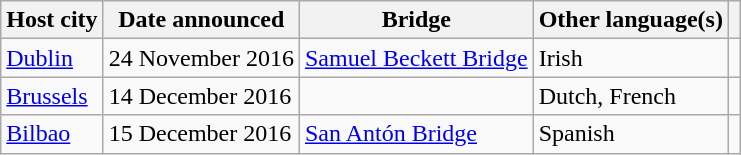<table class="wikitable">
<tr>
<th>Host city</th>
<th>Date announced</th>
<th>Bridge</th>
<th>Other language(s)</th>
<th></th>
</tr>
<tr>
<td><a href='#'>Dublin</a></td>
<td>24 November 2016</td>
<td><a href='#'>Samuel Beckett Bridge</a></td>
<td>Irish</td>
<td></td>
</tr>
<tr>
<td><a href='#'>Brussels</a></td>
<td>14 December 2016</td>
<td></td>
<td>Dutch, French</td>
<td></td>
</tr>
<tr>
<td><a href='#'>Bilbao</a></td>
<td>15 December 2016</td>
<td><a href='#'>San Antón Bridge</a></td>
<td>Spanish</td>
<td></td>
</tr>
</table>
